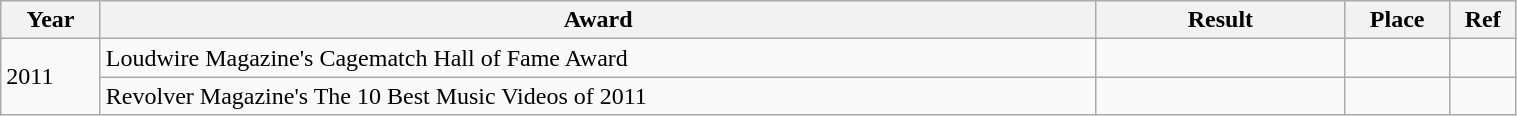<table class="wikitable" style="width:80%;">
<tr>
<th style="width:4%;">Year</th>
<th style="width:40%;">Award</th>
<th style="width:10%;">Result</th>
<th style="width:4%;">Place</th>
<th style="width:2%;">Ref</th>
</tr>
<tr>
<td rowspan="2">2011</td>
<td>Loudwire Magazine's Cagematch Hall of Fame Award</td>
<td></td>
<td></td>
<td></td>
</tr>
<tr>
<td>Revolver Magazine's The 10 Best Music Videos of 2011</td>
<td></td>
<td></td>
<td></td>
</tr>
</table>
